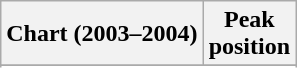<table class="wikitable sortable plainrowheaders" style="text-align:center">
<tr>
<th>Chart (2003–2004)</th>
<th>Peak<br>position</th>
</tr>
<tr>
</tr>
<tr>
</tr>
<tr>
</tr>
<tr>
</tr>
<tr>
</tr>
<tr>
</tr>
</table>
